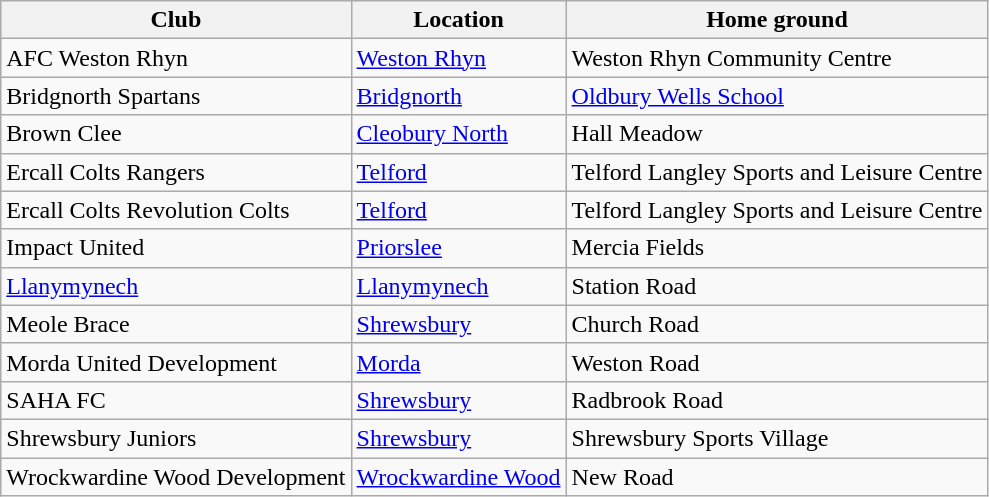<table class="wikitable">
<tr>
<th>Club</th>
<th>Location</th>
<th>Home ground</th>
</tr>
<tr>
<td>AFC Weston Rhyn</td>
<td><a href='#'>Weston Rhyn</a></td>
<td>Weston Rhyn Community Centre</td>
</tr>
<tr>
<td>Bridgnorth Spartans</td>
<td><a href='#'>Bridgnorth</a></td>
<td><a href='#'>Oldbury Wells School</a></td>
</tr>
<tr>
<td>Brown Clee</td>
<td><a href='#'>Cleobury North</a></td>
<td>Hall Meadow</td>
</tr>
<tr>
<td>Ercall Colts Rangers</td>
<td><a href='#'>Telford</a></td>
<td>Telford Langley Sports and Leisure Centre</td>
</tr>
<tr>
<td>Ercall Colts Revolution Colts</td>
<td><a href='#'>Telford</a></td>
<td>Telford Langley Sports and Leisure Centre</td>
</tr>
<tr>
<td>Impact United</td>
<td><a href='#'>Priorslee</a></td>
<td>Mercia Fields</td>
</tr>
<tr>
<td><a href='#'>Llanymynech</a></td>
<td><a href='#'>Llanymynech</a></td>
<td>Station Road</td>
</tr>
<tr>
<td>Meole Brace</td>
<td><a href='#'>Shrewsbury</a></td>
<td>Church Road</td>
</tr>
<tr>
<td>Morda United Development</td>
<td><a href='#'>Morda</a></td>
<td>Weston Road</td>
</tr>
<tr>
<td>SAHA FC</td>
<td><a href='#'>Shrewsbury</a></td>
<td>Radbrook Road</td>
</tr>
<tr>
<td>Shrewsbury Juniors</td>
<td><a href='#'>Shrewsbury</a></td>
<td>Shrewsbury Sports Village</td>
</tr>
<tr>
<td>Wrockwardine Wood Development</td>
<td><a href='#'>Wrockwardine Wood</a></td>
<td>New Road</td>
</tr>
</table>
